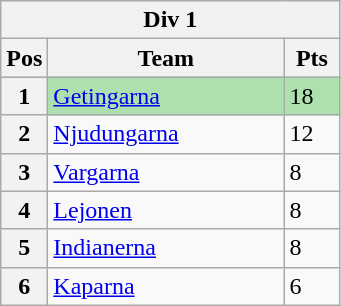<table class="wikitable">
<tr>
<th colspan="3">Div 1</th>
</tr>
<tr>
<th width=20>Pos</th>
<th width=150>Team</th>
<th width=30>Pts</th>
</tr>
<tr style="background:#ACE1AF;">
<th>1</th>
<td style="background:#ACE1AF;"><a href='#'>Getingarna</a></td>
<td>18</td>
</tr>
<tr>
<th>2</th>
<td><a href='#'>Njudungarna</a></td>
<td>12</td>
</tr>
<tr>
<th>3</th>
<td><a href='#'>Vargarna</a></td>
<td>8</td>
</tr>
<tr>
<th>4</th>
<td><a href='#'>Lejonen</a></td>
<td>8</td>
</tr>
<tr>
<th>5</th>
<td><a href='#'>Indianerna</a></td>
<td>8</td>
</tr>
<tr>
<th>6</th>
<td><a href='#'>Kaparna</a></td>
<td>6</td>
</tr>
</table>
